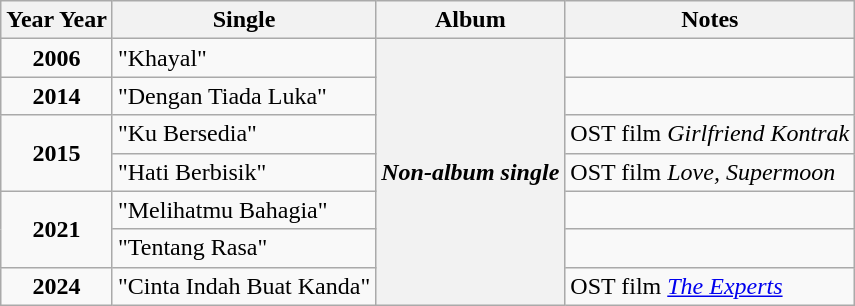<table class="wikitable">
<tr>
<th scope="col" rowspan="1">Year Year</th>
<th>Single</th>
<th>Album</th>
<th>Notes</th>
</tr>
<tr>
<td style="text-align:center;" rowspan="1"><strong>2006</strong></td>
<td>"Khayal"</td>
<th rowspan="7" style="text-align:center;"><em>Non-album single</em></th>
<td></td>
</tr>
<tr>
<td style="text-align:center;" rowspan="1"><strong>2014</strong></td>
<td>"Dengan Tiada Luka"</td>
<td></td>
</tr>
<tr>
<td style="text-align:center;" rowspan="2"><strong>2015</strong></td>
<td>"Ku Bersedia"</td>
<td>OST film <em>Girlfriend Kontrak</em></td>
</tr>
<tr>
<td>"Hati Berbisik"</td>
<td>OST film <em>Love, Supermoon</em></td>
</tr>
<tr>
<td style="text-align:center;" rowspan="2"><strong>2021</strong></td>
<td>"Melihatmu Bahagia"</td>
<td></td>
</tr>
<tr>
<td>"Tentang Rasa"</td>
<td></td>
</tr>
<tr>
<td style="text-align:center;" rowspan="1"><strong>2024</strong></td>
<td>"Cinta Indah Buat Kanda"</td>
<td>OST film <em><a href='#'>The Experts</a></em></td>
</tr>
</table>
